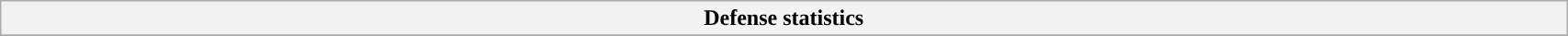<table style="width:90%; text-align:center;" class="wikitable collapsible collapsed">
<tr>
<th style="text-align:center; ">Defense statistics</th>
</tr>
<tr>
</tr>
</table>
